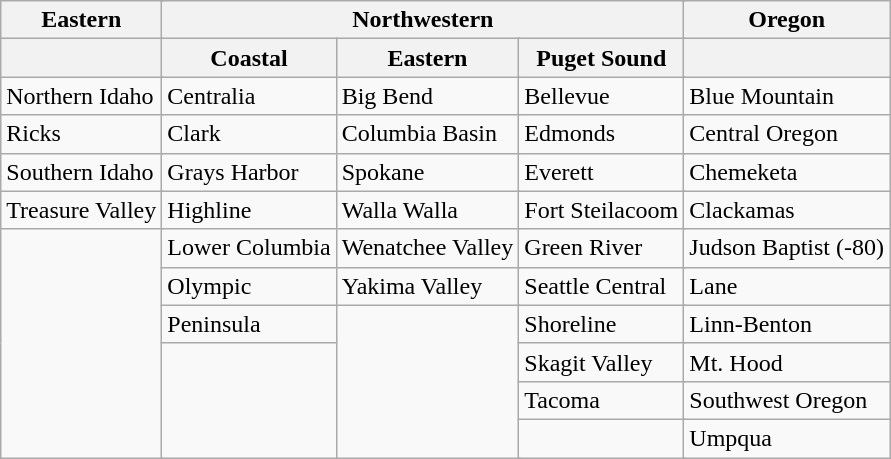<table class="wikitable">
<tr>
<th colspan="6">Eastern</th>
<th colspan="9">Northwestern</th>
<th colspan="6">Oregon</th>
</tr>
<tr>
<th colspan="6"></th>
<th colspan="3">Coastal</th>
<th colspan="3">Eastern</th>
<th colspan="3">Puget Sound</th>
<th colspan="6"></th>
</tr>
<tr>
<td colspan="6">Northern Idaho</td>
<td colspan="3">Centralia</td>
<td colspan="3">Big Bend</td>
<td colspan="3">Bellevue</td>
<td colspan="6">Blue Mountain</td>
</tr>
<tr>
<td colspan="6">Ricks</td>
<td colspan="3">Clark</td>
<td colspan="3">Columbia Basin</td>
<td colspan="3">Edmonds</td>
<td colspan="6">Central Oregon</td>
</tr>
<tr>
<td colspan="6">Southern Idaho</td>
<td colspan="3">Grays Harbor</td>
<td colspan="3">Spokane</td>
<td colspan="3">Everett</td>
<td colspan="6">Chemeketa</td>
</tr>
<tr>
<td colspan="6">Treasure Valley</td>
<td colspan="3">Highline</td>
<td colspan="3">Walla Walla</td>
<td colspan="3">Fort Steilacoom</td>
<td colspan="6">Clackamas</td>
</tr>
<tr>
<td colspan="6" rowspan="6"></td>
<td colspan="3">Lower Columbia</td>
<td colspan="3">Wenatchee Valley</td>
<td colspan="3">Green River</td>
<td colspan="6">Judson Baptist (-80)</td>
</tr>
<tr>
<td colspan="3">Olympic</td>
<td colspan="3">Yakima Valley</td>
<td colspan="3">Seattle Central</td>
<td colspan="6">Lane</td>
</tr>
<tr>
<td colspan="3">Peninsula</td>
<td colspan="3" rowspan="4"></td>
<td colspan="3">Shoreline</td>
<td colspan="6">Linn-Benton</td>
</tr>
<tr>
<td colspan="3" rowspan="3"></td>
<td colspan="3">Skagit Valley</td>
<td colspan="3">Mt. Hood</td>
</tr>
<tr>
<td colspan="3">Tacoma</td>
<td colspan="6">Southwest Oregon</td>
</tr>
<tr>
<td colspan="3"></td>
<td colspan="6">Umpqua</td>
</tr>
</table>
